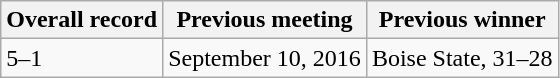<table class="wikitable">
<tr>
<th>Overall record</th>
<th>Previous meeting</th>
<th>Previous winner</th>
</tr>
<tr>
<td>5–1</td>
<td>September 10, 2016</td>
<td>Boise State, 31–28</td>
</tr>
</table>
